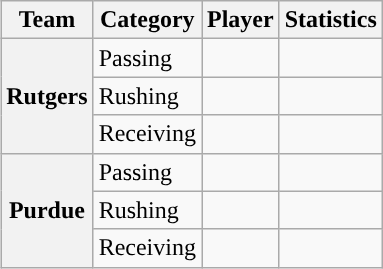<table class="wikitable" style="float:right">
<tr>
<th>Team</th>
<th>Category</th>
<th>Player</th>
<th>Statistics</th>
</tr>
<tr>
<th rowspan=3>Rutgers</th>
<td>Passing</td>
<td></td>
<td></td>
</tr>
<tr>
<td>Rushing</td>
<td></td>
<td></td>
</tr>
<tr>
<td>Receiving</td>
<td></td>
<td></td>
</tr>
<tr>
<th rowspan=3>Purdue</th>
<td>Passing</td>
<td></td>
<td></td>
</tr>
<tr>
<td>Rushing</td>
<td></td>
<td></td>
</tr>
<tr>
<td>Receiving</td>
<td></td>
<td></td>
</tr>
</table>
